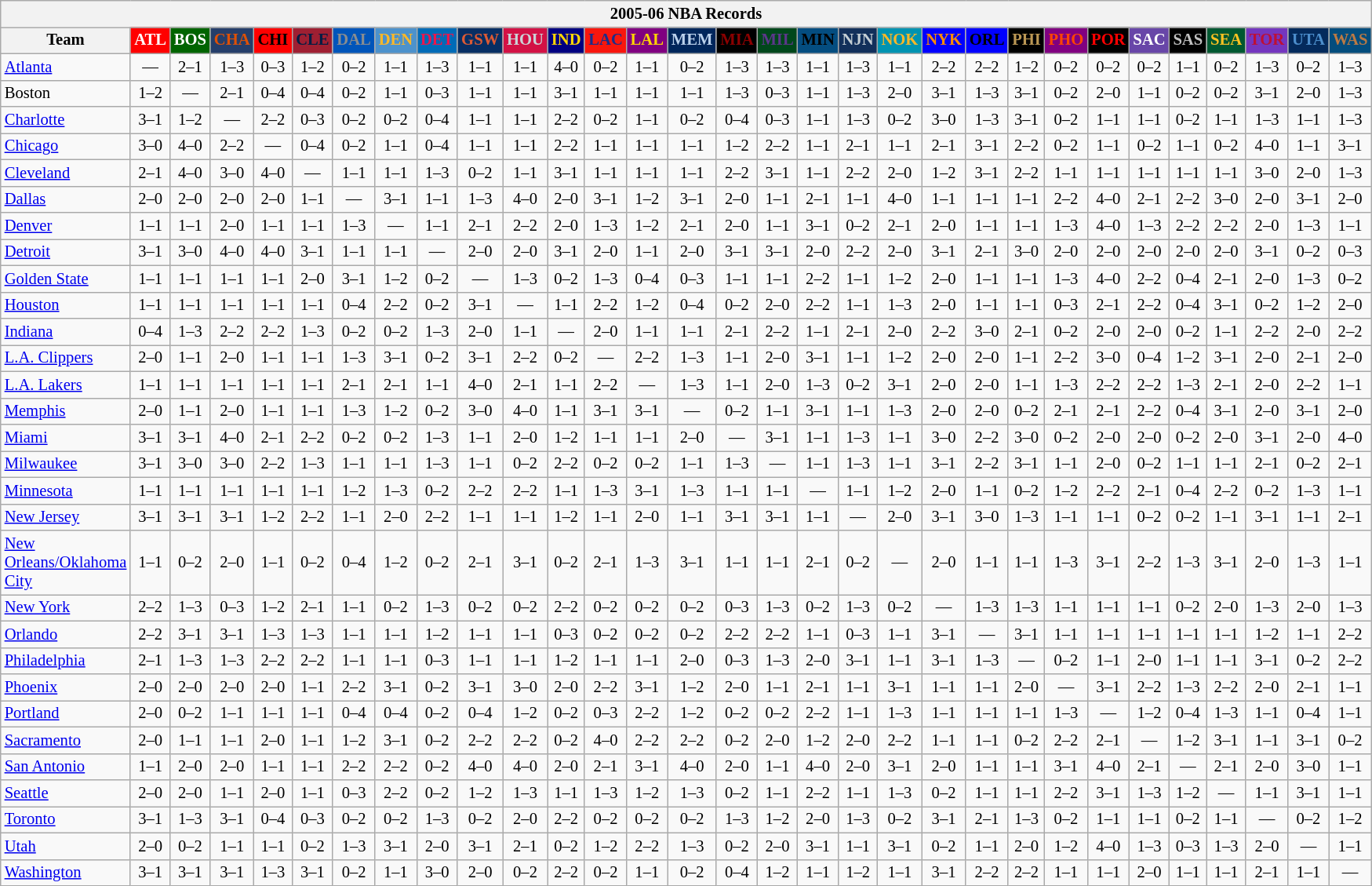<table class="wikitable" style="font-size:86%; text-align:center;">
<tr>
<th colspan=31>2005-06 NBA Records</th>
</tr>
<tr>
<th width=100>Team</th>
<th style="background:#FF0000;color:#FFFFFF;width=35">ATL</th>
<th style="background:#006400;color:#FFFFFF;width=35">BOS</th>
<th style="background:#253E6A;color:#DF5106;width=35">CHA</th>
<th style="background:#FF0000;color:#000000;width=35">CHI</th>
<th style="background:#9F1F32;color:#001D43;width=35">CLE</th>
<th style="background:#0055BA;color:#898D8F;width=35">DAL</th>
<th style="background:#4C92CC;color:#FDB827;width=35">DEN</th>
<th style="background:#006BB7;color:#ED164B;width=35">DET</th>
<th style="background:#072E63;color:#DC5A34;width=35">GSW</th>
<th style="background:#D31145;color:#CBD4D8;width=35">HOU</th>
<th style="background:#000080;color:#FFD700;width=35">IND</th>
<th style="background:#F9160D;color:#1A2E8B;width=35">LAC</th>
<th style="background:#800080;color:#FFD700;width=35">LAL</th>
<th style="background:#00265B;color:#BAD1EB;width=35">MEM</th>
<th style="background:#000000;color:#8B0000;width=35">MIA</th>
<th style="background:#00471B;color:#5C378A;width=35">MIL</th>
<th style="background:#044D80;color:#000000;width=35">MIN</th>
<th style="background:#12305B;color:#C4CED4;width=35">NJN</th>
<th style="background:#0093B1;color:#FDB827;width=35">NOK</th>
<th style="background:#0000FF;color:#FF8C00;width=35">NYK</th>
<th style="background:#0000FF;color:#000000;width=35">ORL</th>
<th style="background:#000000;color:#BB9754;width=35">PHI</th>
<th style="background:#800080;color:#FF4500;width=35">PHO</th>
<th style="background:#000000;color:#FF0000;width=35">POR</th>
<th style="background:#6846A8;color:#FFFFFF;width=35">SAC</th>
<th style="background:#000000;color:#C0C0C0;width=35">SAS</th>
<th style="background:#005831;color:#FFC322;width=35">SEA</th>
<th style="background:#7436BF;color:#BE0F34;width=35">TOR</th>
<th style="background:#042A5C;color:#4C8ECC;width=35">UTA</th>
<th style="background:#044D7D;color:#BC7A44;width=35">WAS</th>
</tr>
<tr>
<td style="text-align:left;"><a href='#'>Atlanta</a></td>
<td>—</td>
<td>2–1</td>
<td>1–3</td>
<td>0–3</td>
<td>1–2</td>
<td>0–2</td>
<td>1–1</td>
<td>1–3</td>
<td>1–1</td>
<td>1–1</td>
<td>4–0</td>
<td>0–2</td>
<td>1–1</td>
<td>0–2</td>
<td>1–3</td>
<td>1–3</td>
<td>1–1</td>
<td>1–3</td>
<td>1–1</td>
<td>2–2</td>
<td>2–2</td>
<td>1–2</td>
<td>0–2</td>
<td>0–2</td>
<td>0–2</td>
<td>1–1</td>
<td>0–2</td>
<td>1–3</td>
<td>0–2</td>
<td>1–3</td>
</tr>
<tr>
<td style="text-align:left;">Boston</td>
<td>1–2</td>
<td>—</td>
<td>2–1</td>
<td>0–4</td>
<td>0–4</td>
<td>0–2</td>
<td>1–1</td>
<td>0–3</td>
<td>1–1</td>
<td>1–1</td>
<td>3–1</td>
<td>1–1</td>
<td>1–1</td>
<td>1–1</td>
<td>1–3</td>
<td>0–3</td>
<td>1–1</td>
<td>1–3</td>
<td>2–0</td>
<td>3–1</td>
<td>1–3</td>
<td>3–1</td>
<td>0–2</td>
<td>2–0</td>
<td>1–1</td>
<td>0–2</td>
<td>0–2</td>
<td>3–1</td>
<td>2–0</td>
<td>1–3</td>
</tr>
<tr>
<td style="text-align:left;"><a href='#'>Charlotte</a></td>
<td>3–1</td>
<td>1–2</td>
<td>—</td>
<td>2–2</td>
<td>0–3</td>
<td>0–2</td>
<td>0–2</td>
<td>0–4</td>
<td>1–1</td>
<td>1–1</td>
<td>2–2</td>
<td>0–2</td>
<td>1–1</td>
<td>0–2</td>
<td>0–4</td>
<td>0–3</td>
<td>1–1</td>
<td>1–3</td>
<td>0–2</td>
<td>3–0</td>
<td>1–3</td>
<td>3–1</td>
<td>0–2</td>
<td>1–1</td>
<td>1–1</td>
<td>0–2</td>
<td>1–1</td>
<td>1–3</td>
<td>1–1</td>
<td>1–3</td>
</tr>
<tr>
<td style="text-align:left;"><a href='#'>Chicago</a></td>
<td>3–0</td>
<td>4–0</td>
<td>2–2</td>
<td>—</td>
<td>0–4</td>
<td>0–2</td>
<td>1–1</td>
<td>0–4</td>
<td>1–1</td>
<td>1–1</td>
<td>2–2</td>
<td>1–1</td>
<td>1–1</td>
<td>1–1</td>
<td>1–2</td>
<td>2–2</td>
<td>1–1</td>
<td>2–1</td>
<td>1–1</td>
<td>2–1</td>
<td>3–1</td>
<td>2–2</td>
<td>0–2</td>
<td>1–1</td>
<td>0–2</td>
<td>1–1</td>
<td>0–2</td>
<td>4–0</td>
<td>1–1</td>
<td>3–1</td>
</tr>
<tr>
<td style="text-align:left;"><a href='#'>Cleveland</a></td>
<td>2–1</td>
<td>4–0</td>
<td>3–0</td>
<td>4–0</td>
<td>—</td>
<td>1–1</td>
<td>1–1</td>
<td>1–3</td>
<td>0–2</td>
<td>1–1</td>
<td>3–1</td>
<td>1–1</td>
<td>1–1</td>
<td>1–1</td>
<td>2–2</td>
<td>3–1</td>
<td>1–1</td>
<td>2–2</td>
<td>2–0</td>
<td>1–2</td>
<td>3–1</td>
<td>2–2</td>
<td>1–1</td>
<td>1–1</td>
<td>1–1</td>
<td>1–1</td>
<td>1–1</td>
<td>3–0</td>
<td>2–0</td>
<td>1–3</td>
</tr>
<tr>
<td style="text-align:left;"><a href='#'>Dallas</a></td>
<td>2–0</td>
<td>2–0</td>
<td>2–0</td>
<td>2–0</td>
<td>1–1</td>
<td>—</td>
<td>3–1</td>
<td>1–1</td>
<td>1–3</td>
<td>4–0</td>
<td>2–0</td>
<td>3–1</td>
<td>1–2</td>
<td>3–1</td>
<td>2–0</td>
<td>1–1</td>
<td>2–1</td>
<td>1–1</td>
<td>4–0</td>
<td>1–1</td>
<td>1–1</td>
<td>1–1</td>
<td>2–2</td>
<td>4–0</td>
<td>2–1</td>
<td>2–2</td>
<td>3–0</td>
<td>2–0</td>
<td>3–1</td>
<td>2–0</td>
</tr>
<tr>
<td style="text-align:left;"><a href='#'>Denver</a></td>
<td>1–1</td>
<td>1–1</td>
<td>2–0</td>
<td>1–1</td>
<td>1–1</td>
<td>1–3</td>
<td>—</td>
<td>1–1</td>
<td>2–1</td>
<td>2–2</td>
<td>2–0</td>
<td>1–3</td>
<td>1–2</td>
<td>2–1</td>
<td>2–0</td>
<td>1–1</td>
<td>3–1</td>
<td>0–2</td>
<td>2–1</td>
<td>2–0</td>
<td>1–1</td>
<td>1–1</td>
<td>1–3</td>
<td>4–0</td>
<td>1–3</td>
<td>2–2</td>
<td>2–2</td>
<td>2–0</td>
<td>1–3</td>
<td>1–1</td>
</tr>
<tr>
<td style="text-align:left;"><a href='#'>Detroit</a></td>
<td>3–1</td>
<td>3–0</td>
<td>4–0</td>
<td>4–0</td>
<td>3–1</td>
<td>1–1</td>
<td>1–1</td>
<td>—</td>
<td>2–0</td>
<td>2–0</td>
<td>3–1</td>
<td>2–0</td>
<td>1–1</td>
<td>2–0</td>
<td>3–1</td>
<td>3–1</td>
<td>2–0</td>
<td>2–2</td>
<td>2–0</td>
<td>3–1</td>
<td>2–1</td>
<td>3–0</td>
<td>2–0</td>
<td>2–0</td>
<td>2–0</td>
<td>2–0</td>
<td>2–0</td>
<td>3–1</td>
<td>0–2</td>
<td>0–3</td>
</tr>
<tr>
<td style="text-align:left;"><a href='#'>Golden State</a></td>
<td>1–1</td>
<td>1–1</td>
<td>1–1</td>
<td>1–1</td>
<td>2–0</td>
<td>3–1</td>
<td>1–2</td>
<td>0–2</td>
<td>—</td>
<td>1–3</td>
<td>0–2</td>
<td>1–3</td>
<td>0–4</td>
<td>0–3</td>
<td>1–1</td>
<td>1–1</td>
<td>2–2</td>
<td>1–1</td>
<td>1–2</td>
<td>2–0</td>
<td>1–1</td>
<td>1–1</td>
<td>1–3</td>
<td>4–0</td>
<td>2–2</td>
<td>0–4</td>
<td>2–1</td>
<td>2–0</td>
<td>1–3</td>
<td>0–2</td>
</tr>
<tr>
<td style="text-align:left;"><a href='#'>Houston</a></td>
<td>1–1</td>
<td>1–1</td>
<td>1–1</td>
<td>1–1</td>
<td>1–1</td>
<td>0–4</td>
<td>2–2</td>
<td>0–2</td>
<td>3–1</td>
<td>—</td>
<td>1–1</td>
<td>2–2</td>
<td>1–2</td>
<td>0–4</td>
<td>0–2</td>
<td>2–0</td>
<td>2–2</td>
<td>1–1</td>
<td>1–3</td>
<td>2–0</td>
<td>1–1</td>
<td>1–1</td>
<td>0–3</td>
<td>2–1</td>
<td>2–2</td>
<td>0–4</td>
<td>3–1</td>
<td>0–2</td>
<td>1–2</td>
<td>2–0</td>
</tr>
<tr>
<td style="text-align:left;"><a href='#'>Indiana</a></td>
<td>0–4</td>
<td>1–3</td>
<td>2–2</td>
<td>2–2</td>
<td>1–3</td>
<td>0–2</td>
<td>0–2</td>
<td>1–3</td>
<td>2–0</td>
<td>1–1</td>
<td>—</td>
<td>2–0</td>
<td>1–1</td>
<td>1–1</td>
<td>2–1</td>
<td>2–2</td>
<td>1–1</td>
<td>2–1</td>
<td>2–0</td>
<td>2–2</td>
<td>3–0</td>
<td>2–1</td>
<td>0–2</td>
<td>2–0</td>
<td>2–0</td>
<td>0–2</td>
<td>1–1</td>
<td>2–2</td>
<td>2–0</td>
<td>2–2</td>
</tr>
<tr>
<td style="text-align:left;"><a href='#'>L.A. Clippers</a></td>
<td>2–0</td>
<td>1–1</td>
<td>2–0</td>
<td>1–1</td>
<td>1–1</td>
<td>1–3</td>
<td>3–1</td>
<td>0–2</td>
<td>3–1</td>
<td>2–2</td>
<td>0–2</td>
<td>—</td>
<td>2–2</td>
<td>1–3</td>
<td>1–1</td>
<td>2–0</td>
<td>3–1</td>
<td>1–1</td>
<td>1–2</td>
<td>2–0</td>
<td>2–0</td>
<td>1–1</td>
<td>2–2</td>
<td>3–0</td>
<td>0–4</td>
<td>1–2</td>
<td>3–1</td>
<td>2–0</td>
<td>2–1</td>
<td>2–0</td>
</tr>
<tr>
<td style="text-align:left;"><a href='#'>L.A. Lakers</a></td>
<td>1–1</td>
<td>1–1</td>
<td>1–1</td>
<td>1–1</td>
<td>1–1</td>
<td>2–1</td>
<td>2–1</td>
<td>1–1</td>
<td>4–0</td>
<td>2–1</td>
<td>1–1</td>
<td>2–2</td>
<td>—</td>
<td>1–3</td>
<td>1–1</td>
<td>2–0</td>
<td>1–3</td>
<td>0–2</td>
<td>3–1</td>
<td>2–0</td>
<td>2–0</td>
<td>1–1</td>
<td>1–3</td>
<td>2–2</td>
<td>2–2</td>
<td>1–3</td>
<td>2–1</td>
<td>2–0</td>
<td>2–2</td>
<td>1–1</td>
</tr>
<tr>
<td style="text-align:left;"><a href='#'>Memphis</a></td>
<td>2–0</td>
<td>1–1</td>
<td>2–0</td>
<td>1–1</td>
<td>1–1</td>
<td>1–3</td>
<td>1–2</td>
<td>0–2</td>
<td>3–0</td>
<td>4–0</td>
<td>1–1</td>
<td>3–1</td>
<td>3–1</td>
<td>—</td>
<td>0–2</td>
<td>1–1</td>
<td>3–1</td>
<td>1–1</td>
<td>1–3</td>
<td>2–0</td>
<td>2–0</td>
<td>0–2</td>
<td>2–1</td>
<td>2–1</td>
<td>2–2</td>
<td>0–4</td>
<td>3–1</td>
<td>2–0</td>
<td>3–1</td>
<td>2–0</td>
</tr>
<tr>
<td style="text-align:left;"><a href='#'>Miami</a></td>
<td>3–1</td>
<td>3–1</td>
<td>4–0</td>
<td>2–1</td>
<td>2–2</td>
<td>0–2</td>
<td>0–2</td>
<td>1–3</td>
<td>1–1</td>
<td>2–0</td>
<td>1–2</td>
<td>1–1</td>
<td>1–1</td>
<td>2–0</td>
<td>—</td>
<td>3–1</td>
<td>1–1</td>
<td>1–3</td>
<td>1–1</td>
<td>3–0</td>
<td>2–2</td>
<td>3–0</td>
<td>0–2</td>
<td>2–0</td>
<td>2–0</td>
<td>0–2</td>
<td>2–0</td>
<td>3–1</td>
<td>2–0</td>
<td>4–0</td>
</tr>
<tr>
<td style="text-align:left;"><a href='#'>Milwaukee</a></td>
<td>3–1</td>
<td>3–0</td>
<td>3–0</td>
<td>2–2</td>
<td>1–3</td>
<td>1–1</td>
<td>1–1</td>
<td>1–3</td>
<td>1–1</td>
<td>0–2</td>
<td>2–2</td>
<td>0–2</td>
<td>0–2</td>
<td>1–1</td>
<td>1–3</td>
<td>—</td>
<td>1–1</td>
<td>1–3</td>
<td>1–1</td>
<td>3–1</td>
<td>2–2</td>
<td>3–1</td>
<td>1–1</td>
<td>2–0</td>
<td>0–2</td>
<td>1–1</td>
<td>1–1</td>
<td>2–1</td>
<td>0–2</td>
<td>2–1</td>
</tr>
<tr>
<td style="text-align:left;"><a href='#'>Minnesota</a></td>
<td>1–1</td>
<td>1–1</td>
<td>1–1</td>
<td>1–1</td>
<td>1–1</td>
<td>1–2</td>
<td>1–3</td>
<td>0–2</td>
<td>2–2</td>
<td>2–2</td>
<td>1–1</td>
<td>1–3</td>
<td>3–1</td>
<td>1–3</td>
<td>1–1</td>
<td>1–1</td>
<td>—</td>
<td>1–1</td>
<td>1–2</td>
<td>2–0</td>
<td>1–1</td>
<td>0–2</td>
<td>1–2</td>
<td>2–2</td>
<td>2–1</td>
<td>0–4</td>
<td>2–2</td>
<td>0–2</td>
<td>1–3</td>
<td>1–1</td>
</tr>
<tr>
<td style="text-align:left;"><a href='#'>New Jersey</a></td>
<td>3–1</td>
<td>3–1</td>
<td>3–1</td>
<td>1–2</td>
<td>2–2</td>
<td>1–1</td>
<td>2–0</td>
<td>2–2</td>
<td>1–1</td>
<td>1–1</td>
<td>1–2</td>
<td>1–1</td>
<td>2–0</td>
<td>1–1</td>
<td>3–1</td>
<td>3–1</td>
<td>1–1</td>
<td>—</td>
<td>2–0</td>
<td>3–1</td>
<td>3–0</td>
<td>1–3</td>
<td>1–1</td>
<td>1–1</td>
<td>0–2</td>
<td>0–2</td>
<td>1–1</td>
<td>3–1</td>
<td>1–1</td>
<td>2–1</td>
</tr>
<tr>
<td style="text-align:left;"><a href='#'>New Orleans/Oklahoma City</a></td>
<td>1–1</td>
<td>0–2</td>
<td>2–0</td>
<td>1–1</td>
<td>0–2</td>
<td>0–4</td>
<td>1–2</td>
<td>0–2</td>
<td>2–1</td>
<td>3–1</td>
<td>0–2</td>
<td>2–1</td>
<td>1–3</td>
<td>3–1</td>
<td>1–1</td>
<td>1–1</td>
<td>2–1</td>
<td>0–2</td>
<td>—</td>
<td>2–0</td>
<td>1–1</td>
<td>1–1</td>
<td>1–3</td>
<td>3–1</td>
<td>2–2</td>
<td>1–3</td>
<td>3–1</td>
<td>2–0</td>
<td>1–3</td>
<td>1–1</td>
</tr>
<tr>
<td style="text-align:left;"><a href='#'>New York</a></td>
<td>2–2</td>
<td>1–3</td>
<td>0–3</td>
<td>1–2</td>
<td>2–1</td>
<td>1–1</td>
<td>0–2</td>
<td>1–3</td>
<td>0–2</td>
<td>0–2</td>
<td>2–2</td>
<td>0–2</td>
<td>0–2</td>
<td>0–2</td>
<td>0–3</td>
<td>1–3</td>
<td>0–2</td>
<td>1–3</td>
<td>0–2</td>
<td>—</td>
<td>1–3</td>
<td>1–3</td>
<td>1–1</td>
<td>1–1</td>
<td>1–1</td>
<td>0–2</td>
<td>2–0</td>
<td>1–3</td>
<td>2–0</td>
<td>1–3</td>
</tr>
<tr>
<td style="text-align:left;"><a href='#'>Orlando</a></td>
<td>2–2</td>
<td>3–1</td>
<td>3–1</td>
<td>1–3</td>
<td>1–3</td>
<td>1–1</td>
<td>1–1</td>
<td>1–2</td>
<td>1–1</td>
<td>1–1</td>
<td>0–3</td>
<td>0–2</td>
<td>0–2</td>
<td>0–2</td>
<td>2–2</td>
<td>2–2</td>
<td>1–1</td>
<td>0–3</td>
<td>1–1</td>
<td>3–1</td>
<td>—</td>
<td>3–1</td>
<td>1–1</td>
<td>1–1</td>
<td>1–1</td>
<td>1–1</td>
<td>1–1</td>
<td>1–2</td>
<td>1–1</td>
<td>2–2</td>
</tr>
<tr>
<td style="text-align:left;"><a href='#'>Philadelphia</a></td>
<td>2–1</td>
<td>1–3</td>
<td>1–3</td>
<td>2–2</td>
<td>2–2</td>
<td>1–1</td>
<td>1–1</td>
<td>0–3</td>
<td>1–1</td>
<td>1–1</td>
<td>1–2</td>
<td>1–1</td>
<td>1–1</td>
<td>2–0</td>
<td>0–3</td>
<td>1–3</td>
<td>2–0</td>
<td>3–1</td>
<td>1–1</td>
<td>3–1</td>
<td>1–3</td>
<td>—</td>
<td>0–2</td>
<td>1–1</td>
<td>2–0</td>
<td>1–1</td>
<td>1–1</td>
<td>3–1</td>
<td>0–2</td>
<td>2–2</td>
</tr>
<tr>
<td style="text-align:left;"><a href='#'>Phoenix</a></td>
<td>2–0</td>
<td>2–0</td>
<td>2–0</td>
<td>2–0</td>
<td>1–1</td>
<td>2–2</td>
<td>3–1</td>
<td>0–2</td>
<td>3–1</td>
<td>3–0</td>
<td>2–0</td>
<td>2–2</td>
<td>3–1</td>
<td>1–2</td>
<td>2–0</td>
<td>1–1</td>
<td>2–1</td>
<td>1–1</td>
<td>3–1</td>
<td>1–1</td>
<td>1–1</td>
<td>2–0</td>
<td>—</td>
<td>3–1</td>
<td>2–2</td>
<td>1–3</td>
<td>2–2</td>
<td>2–0</td>
<td>2–1</td>
<td>1–1</td>
</tr>
<tr>
<td style="text-align:left;"><a href='#'>Portland</a></td>
<td>2–0</td>
<td>0–2</td>
<td>1–1</td>
<td>1–1</td>
<td>1–1</td>
<td>0–4</td>
<td>0–4</td>
<td>0–2</td>
<td>0–4</td>
<td>1–2</td>
<td>0–2</td>
<td>0–3</td>
<td>2–2</td>
<td>1–2</td>
<td>0–2</td>
<td>0–2</td>
<td>2–2</td>
<td>1–1</td>
<td>1–3</td>
<td>1–1</td>
<td>1–1</td>
<td>1–1</td>
<td>1–3</td>
<td>—</td>
<td>1–2</td>
<td>0–4</td>
<td>1–3</td>
<td>1–1</td>
<td>0–4</td>
<td>1–1</td>
</tr>
<tr>
<td style="text-align:left;"><a href='#'>Sacramento</a></td>
<td>2–0</td>
<td>1–1</td>
<td>1–1</td>
<td>2–0</td>
<td>1–1</td>
<td>1–2</td>
<td>3–1</td>
<td>0–2</td>
<td>2–2</td>
<td>2–2</td>
<td>0–2</td>
<td>4–0</td>
<td>2–2</td>
<td>2–2</td>
<td>0–2</td>
<td>2–0</td>
<td>1–2</td>
<td>2–0</td>
<td>2–2</td>
<td>1–1</td>
<td>1–1</td>
<td>0–2</td>
<td>2–2</td>
<td>2–1</td>
<td>—</td>
<td>1–2</td>
<td>3–1</td>
<td>1–1</td>
<td>3–1</td>
<td>0–2</td>
</tr>
<tr>
<td style="text-align:left;"><a href='#'>San Antonio</a></td>
<td>1–1</td>
<td>2–0</td>
<td>2–0</td>
<td>1–1</td>
<td>1–1</td>
<td>2–2</td>
<td>2–2</td>
<td>0–2</td>
<td>4–0</td>
<td>4–0</td>
<td>2–0</td>
<td>2–1</td>
<td>3–1</td>
<td>4–0</td>
<td>2–0</td>
<td>1–1</td>
<td>4–0</td>
<td>2–0</td>
<td>3–1</td>
<td>2–0</td>
<td>1–1</td>
<td>1–1</td>
<td>3–1</td>
<td>4–0</td>
<td>2–1</td>
<td>—</td>
<td>2–1</td>
<td>2–0</td>
<td>3–0</td>
<td>1–1</td>
</tr>
<tr>
<td style="text-align:left;"><a href='#'>Seattle</a></td>
<td>2–0</td>
<td>2–0</td>
<td>1–1</td>
<td>2–0</td>
<td>1–1</td>
<td>0–3</td>
<td>2–2</td>
<td>0–2</td>
<td>1–2</td>
<td>1–3</td>
<td>1–1</td>
<td>1–3</td>
<td>1–2</td>
<td>1–3</td>
<td>0–2</td>
<td>1–1</td>
<td>2–2</td>
<td>1–1</td>
<td>1–3</td>
<td>0–2</td>
<td>1–1</td>
<td>1–1</td>
<td>2–2</td>
<td>3–1</td>
<td>1–3</td>
<td>1–2</td>
<td>—</td>
<td>1–1</td>
<td>3–1</td>
<td>1–1</td>
</tr>
<tr>
<td style="text-align:left;"><a href='#'>Toronto</a></td>
<td>3–1</td>
<td>1–3</td>
<td>3–1</td>
<td>0–4</td>
<td>0–3</td>
<td>0–2</td>
<td>0–2</td>
<td>1–3</td>
<td>0–2</td>
<td>2–0</td>
<td>2–2</td>
<td>0–2</td>
<td>0–2</td>
<td>0–2</td>
<td>1–3</td>
<td>1–2</td>
<td>2–0</td>
<td>1–3</td>
<td>0–2</td>
<td>3–1</td>
<td>2–1</td>
<td>1–3</td>
<td>0–2</td>
<td>1–1</td>
<td>1–1</td>
<td>0–2</td>
<td>1–1</td>
<td>—</td>
<td>0–2</td>
<td>1–2</td>
</tr>
<tr>
<td style="text-align:left;"><a href='#'>Utah</a></td>
<td>2–0</td>
<td>0–2</td>
<td>1–1</td>
<td>1–1</td>
<td>0–2</td>
<td>1–3</td>
<td>3–1</td>
<td>2–0</td>
<td>3–1</td>
<td>2–1</td>
<td>0–2</td>
<td>1–2</td>
<td>2–2</td>
<td>1–3</td>
<td>0–2</td>
<td>2–0</td>
<td>3–1</td>
<td>1–1</td>
<td>3–1</td>
<td>0–2</td>
<td>1–1</td>
<td>2–0</td>
<td>1–2</td>
<td>4–0</td>
<td>1–3</td>
<td>0–3</td>
<td>1–3</td>
<td>2–0</td>
<td>—</td>
<td>1–1</td>
</tr>
<tr>
<td style="text-align:left;"><a href='#'>Washington</a></td>
<td>3–1</td>
<td>3–1</td>
<td>3–1</td>
<td>1–3</td>
<td>3–1</td>
<td>0–2</td>
<td>1–1</td>
<td>3–0</td>
<td>2–0</td>
<td>0–2</td>
<td>2–2</td>
<td>0–2</td>
<td>1–1</td>
<td>0–2</td>
<td>0–4</td>
<td>1–2</td>
<td>1–1</td>
<td>1–2</td>
<td>1–1</td>
<td>3–1</td>
<td>2–2</td>
<td>2–2</td>
<td>1–1</td>
<td>1–1</td>
<td>2–0</td>
<td>1–1</td>
<td>1–1</td>
<td>2–1</td>
<td>1–1</td>
<td>—</td>
</tr>
</table>
